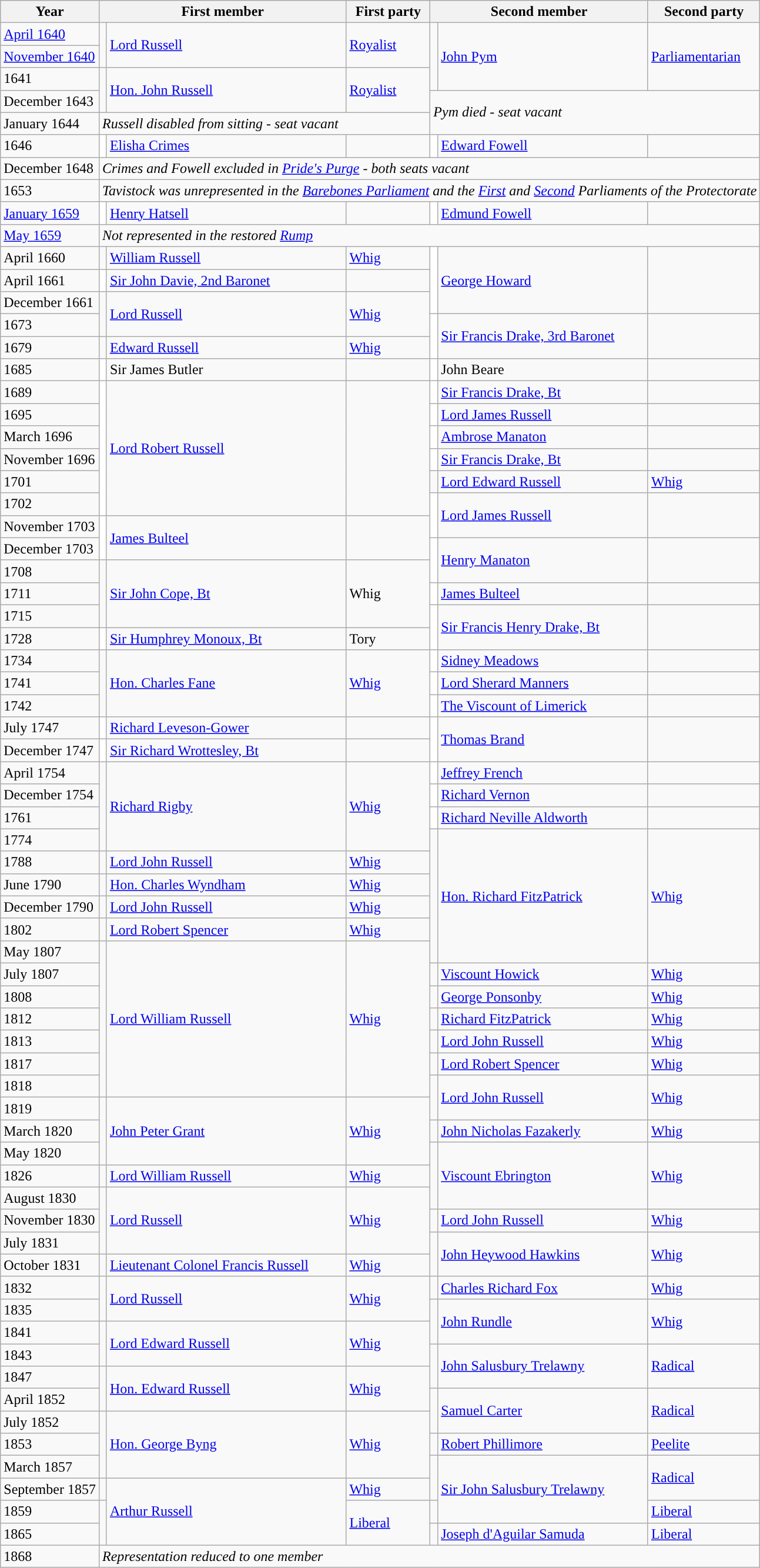<table class="wikitable">
<tr>
<th>Year</th>
<th colspan="2">First member</th>
<th>First party</th>
<th colspan="2">Second member</th>
<th>Second party</th>
</tr>
<tr>
<td><a href='#'>April 1640</a></td>
<td rowspan="2" style="color:inherit;background-color: "></td>
<td rowspan="2"><a href='#'>Lord Russell</a></td>
<td rowspan="2"><a href='#'>Royalist</a></td>
<td rowspan="3" style="color:inherit;background-color: "></td>
<td rowspan="3"><a href='#'>John Pym</a></td>
<td rowspan="3"><a href='#'>Parliamentarian</a></td>
</tr>
<tr>
<td><a href='#'>November 1640</a></td>
</tr>
<tr>
<td>1641</td>
<td rowspan="2" style="color:inherit;background-color: "></td>
<td rowspan="2"><a href='#'>Hon. John Russell</a></td>
<td rowspan="2"><a href='#'>Royalist</a></td>
</tr>
<tr>
<td>December 1643</td>
<td rowspan="2" colspan="3"><em>Pym died - seat vacant</em></td>
</tr>
<tr>
<td>January 1644</td>
<td colspan="3"><em>Russell disabled from sitting - seat vacant</em></td>
</tr>
<tr>
<td>1646</td>
<td style="color:inherit;background-color: white"></td>
<td><a href='#'>Elisha Crimes</a></td>
<td></td>
<td style="color:inherit;background-color: white"></td>
<td><a href='#'>Edward Fowell</a></td>
<td></td>
</tr>
<tr>
<td>December 1648</td>
<td colspan="6"><em>Crimes and Fowell excluded in <a href='#'>Pride's Purge</a> - both seats vacant</em></td>
</tr>
<tr>
<td>1653</td>
<td colspan="6"><em>Tavistock was unrepresented in the <a href='#'>Barebones Parliament</a> and the <a href='#'>First</a> and <a href='#'>Second</a> Parliaments of the Protectorate</em></td>
</tr>
<tr>
<td><a href='#'>January 1659</a></td>
<td style="color:inherit;background-color: white"></td>
<td><a href='#'>Henry Hatsell</a></td>
<td></td>
<td style="color:inherit;background-color: white"></td>
<td><a href='#'>Edmund Fowell</a></td>
<td></td>
</tr>
<tr>
<td><a href='#'>May 1659</a></td>
<td colspan="6"><em>Not represented in the restored <a href='#'>Rump</a></em></td>
</tr>
<tr>
<td>April 1660</td>
<td style="color:inherit;background-color: "></td>
<td><a href='#'>William Russell</a></td>
<td><a href='#'>Whig</a></td>
<td rowspan="3" style="color:inherit;background-color: white"></td>
<td rowspan="3"><a href='#'>George Howard</a></td>
<td rowspan="3"></td>
</tr>
<tr>
<td>April 1661</td>
<td style="color:inherit;background-color: white"></td>
<td><a href='#'>Sir John Davie, 2nd Baronet</a></td>
<td></td>
</tr>
<tr>
<td>December 1661</td>
<td rowspan="2" style="color:inherit;background-color: "></td>
<td rowspan="2"><a href='#'>Lord Russell</a></td>
<td rowspan="2"><a href='#'>Whig</a></td>
</tr>
<tr>
<td>1673</td>
<td rowspan="2" style="color:inherit;background-color: white"></td>
<td rowspan="2"><a href='#'>Sir Francis Drake, 3rd Baronet</a></td>
<td rowspan="2"></td>
</tr>
<tr>
<td>1679</td>
<td style="color:inherit;background-color: "></td>
<td><a href='#'>Edward Russell</a></td>
<td><a href='#'>Whig</a></td>
</tr>
<tr>
<td>1685</td>
<td style="color:inherit;background-color: white"></td>
<td>Sir James Butler</td>
<td></td>
<td style="color:inherit;background-color: white"></td>
<td>John Beare</td>
<td></td>
</tr>
<tr>
<td>1689</td>
<td rowspan="6" style="color:inherit;background-color: white"></td>
<td rowspan="6"><a href='#'>Lord Robert Russell</a></td>
<td rowspan="6"></td>
<td style="color:inherit;background-color: white"></td>
<td><a href='#'>Sir Francis Drake, Bt</a></td>
<td></td>
</tr>
<tr>
<td>1695</td>
<td style="color:inherit;background-color: white"></td>
<td><a href='#'>Lord James Russell</a></td>
<td></td>
</tr>
<tr>
<td>March 1696</td>
<td style="color:inherit;background-color: white"></td>
<td><a href='#'>Ambrose Manaton</a></td>
<td></td>
</tr>
<tr>
<td>November 1696</td>
<td style="color:inherit;background-color: white"></td>
<td><a href='#'>Sir Francis Drake, Bt</a></td>
<td></td>
</tr>
<tr>
<td>1701</td>
<td style="color:inherit;background-color: "></td>
<td><a href='#'>Lord Edward Russell</a></td>
<td><a href='#'>Whig</a></td>
</tr>
<tr>
<td>1702</td>
<td rowspan="2" style="color:inherit;background-color: white"></td>
<td rowspan="2"><a href='#'>Lord James Russell</a></td>
<td rowspan="2"></td>
</tr>
<tr>
<td>November 1703</td>
<td rowspan="2" style="color:inherit;background-color: white"></td>
<td rowspan="2"><a href='#'>James Bulteel</a></td>
<td rowspan="2"></td>
</tr>
<tr>
<td>December 1703</td>
<td rowspan="2" style="color:inherit;background-color: white"></td>
<td rowspan="2"><a href='#'>Henry Manaton</a></td>
<td rowspan="2"></td>
</tr>
<tr>
<td>1708</td>
<td rowspan="3" style="color:inherit;background-color: "></td>
<td rowspan="3"><a href='#'>Sir John Cope, Bt</a></td>
<td rowspan="3">Whig</td>
</tr>
<tr>
<td>1711</td>
<td style="color:inherit;background-color: white"></td>
<td><a href='#'>James Bulteel</a></td>
<td></td>
</tr>
<tr>
<td>1715</td>
<td rowspan="2" style="color:inherit;background-color: white"></td>
<td rowspan="2"><a href='#'>Sir Francis Henry Drake, Bt</a></td>
<td rowspan="2"></td>
</tr>
<tr>
<td>1728</td>
<td style="color:inherit;background-color: white"></td>
<td><a href='#'>Sir Humphrey Monoux, Bt</a></td>
<td>Tory</td>
</tr>
<tr>
<td>1734</td>
<td rowspan="3" style="color:inherit;background-color: "></td>
<td rowspan="3"><a href='#'>Hon. Charles Fane</a></td>
<td rowspan="3"><a href='#'>Whig</a></td>
<td style="color:inherit;background-color: white"></td>
<td><a href='#'>Sidney Meadows</a></td>
<td></td>
</tr>
<tr>
<td>1741</td>
<td style="color:inherit;background-color: white"></td>
<td><a href='#'>Lord Sherard Manners</a></td>
<td></td>
</tr>
<tr>
<td>1742</td>
<td style="color:inherit;background-color: white"></td>
<td><a href='#'>The Viscount of Limerick</a></td>
<td></td>
</tr>
<tr>
<td>July 1747</td>
<td style="color:inherit;background-color: white"></td>
<td><a href='#'>Richard Leveson-Gower</a></td>
<td></td>
<td rowspan="2" style="color:inherit;background-color: white"></td>
<td rowspan="2"><a href='#'>Thomas Brand</a></td>
<td rowspan="2"></td>
</tr>
<tr>
<td>December 1747</td>
<td style="color:inherit;background-color: white"></td>
<td><a href='#'>Sir Richard Wrottesley, Bt</a></td>
<td></td>
</tr>
<tr>
<td>April 1754</td>
<td rowspan="4" style="color:inherit;background-color: "></td>
<td rowspan="4"><a href='#'>Richard Rigby</a></td>
<td rowspan="4"><a href='#'>Whig</a></td>
<td style="color:inherit;background-color: white"></td>
<td><a href='#'>Jeffrey French</a></td>
<td></td>
</tr>
<tr>
<td>December 1754</td>
<td style="color:inherit;background-color: white"></td>
<td><a href='#'>Richard Vernon</a></td>
<td></td>
</tr>
<tr>
<td>1761</td>
<td style="color:inherit;background-color: white"></td>
<td><a href='#'>Richard Neville Aldworth</a></td>
<td></td>
</tr>
<tr>
<td>1774</td>
<td rowspan="6" style="color:inherit;background-color: "></td>
<td rowspan="6"><a href='#'>Hon. Richard FitzPatrick</a></td>
<td rowspan="6"><a href='#'>Whig</a></td>
</tr>
<tr>
<td>1788</td>
<td style="color:inherit;background-color: "></td>
<td><a href='#'>Lord John Russell</a></td>
<td><a href='#'>Whig</a></td>
</tr>
<tr>
<td>June 1790</td>
<td style="color:inherit;background-color: "></td>
<td><a href='#'>Hon. Charles Wyndham</a></td>
<td><a href='#'>Whig</a></td>
</tr>
<tr>
<td>December 1790</td>
<td style="color:inherit;background-color: "></td>
<td><a href='#'>Lord John Russell</a></td>
<td><a href='#'>Whig</a></td>
</tr>
<tr>
<td>1802</td>
<td style="color:inherit;background-color: "></td>
<td><a href='#'>Lord Robert Spencer</a></td>
<td><a href='#'>Whig</a></td>
</tr>
<tr>
<td>May 1807</td>
<td rowspan="7" style="color:inherit;background-color: "></td>
<td rowspan="7"><a href='#'>Lord William Russell</a></td>
<td rowspan="7"><a href='#'>Whig</a></td>
</tr>
<tr>
<td>July 1807</td>
<td style="color:inherit;background-color: "></td>
<td><a href='#'>Viscount Howick</a></td>
<td><a href='#'>Whig</a></td>
</tr>
<tr>
<td>1808</td>
<td style="color:inherit;background-color: "></td>
<td><a href='#'>George Ponsonby</a></td>
<td><a href='#'>Whig</a></td>
</tr>
<tr>
<td>1812</td>
<td style="color:inherit;background-color: "></td>
<td><a href='#'>Richard FitzPatrick</a></td>
<td><a href='#'>Whig</a></td>
</tr>
<tr>
<td>1813</td>
<td style="color:inherit;background-color: "></td>
<td><a href='#'>Lord John Russell</a></td>
<td><a href='#'>Whig</a></td>
</tr>
<tr>
<td>1817</td>
<td style="color:inherit;background-color: "></td>
<td><a href='#'>Lord Robert Spencer</a></td>
<td><a href='#'>Whig</a></td>
</tr>
<tr>
<td>1818</td>
<td rowspan="2" style="color:inherit;background-color: "></td>
<td rowspan="2"><a href='#'>Lord John Russell</a></td>
<td rowspan="2"><a href='#'>Whig</a></td>
</tr>
<tr>
<td>1819</td>
<td rowspan="3" style="color:inherit;background-color: "></td>
<td rowspan="3"><a href='#'>John Peter Grant</a></td>
<td rowspan="3"><a href='#'>Whig</a></td>
</tr>
<tr>
<td>March 1820</td>
<td style="color:inherit;background-color: "></td>
<td><a href='#'>John Nicholas Fazakerly</a></td>
<td><a href='#'>Whig</a></td>
</tr>
<tr>
<td>May 1820</td>
<td rowspan="3" style="color:inherit;background-color: "></td>
<td rowspan="3"><a href='#'>Viscount Ebrington</a></td>
<td rowspan="3"><a href='#'>Whig</a></td>
</tr>
<tr>
<td>1826</td>
<td style="color:inherit;background-color: "></td>
<td><a href='#'>Lord William Russell</a></td>
<td><a href='#'>Whig</a></td>
</tr>
<tr>
<td>August 1830</td>
<td rowspan="3" style="color:inherit;background-color: "></td>
<td rowspan="3"><a href='#'>Lord Russell</a></td>
<td rowspan="3"><a href='#'>Whig</a></td>
</tr>
<tr>
<td>November 1830</td>
<td style="color:inherit;background-color: "></td>
<td><a href='#'>Lord John Russell</a></td>
<td><a href='#'>Whig</a></td>
</tr>
<tr>
<td>July 1831</td>
<td rowspan="2" style="color:inherit;background-color: "></td>
<td rowspan="2"><a href='#'>John Heywood Hawkins</a></td>
<td rowspan="2"><a href='#'>Whig</a></td>
</tr>
<tr>
<td>October 1831</td>
<td style="color:inherit;background-color: "></td>
<td><a href='#'>Lieutenant Colonel Francis Russell</a></td>
<td><a href='#'>Whig</a></td>
</tr>
<tr>
<td>1832</td>
<td rowspan="2" style="color:inherit;background-color: "></td>
<td rowspan="2"><a href='#'>Lord Russell</a></td>
<td rowspan="2"><a href='#'>Whig</a></td>
<td style="color:inherit;background-color: "></td>
<td><a href='#'>Charles Richard Fox</a></td>
<td><a href='#'>Whig</a></td>
</tr>
<tr>
<td>1835</td>
<td rowspan="2" style="color:inherit;background-color: "></td>
<td rowspan="2"><a href='#'>John Rundle</a></td>
<td rowspan="2"><a href='#'>Whig</a></td>
</tr>
<tr>
<td>1841</td>
<td rowspan="2" style="color:inherit;background-color: "></td>
<td rowspan="2"><a href='#'>Lord Edward Russell</a></td>
<td rowspan="2"><a href='#'>Whig</a></td>
</tr>
<tr>
<td>1843</td>
<td rowspan="2" style="color:inherit;background-color: "></td>
<td rowspan="2"><a href='#'>John Salusbury Trelawny</a></td>
<td rowspan="2"><a href='#'>Radical</a></td>
</tr>
<tr>
<td>1847</td>
<td rowspan="2" style="color:inherit;background-color: "></td>
<td rowspan="2"><a href='#'>Hon. Edward Russell</a></td>
<td rowspan="2"><a href='#'>Whig</a></td>
</tr>
<tr>
<td>April 1852</td>
<td rowspan="2" style="color:inherit;background-color: "></td>
<td rowspan="2"><a href='#'>Samuel Carter</a></td>
<td rowspan="2"><a href='#'>Radical</a></td>
</tr>
<tr>
<td>July 1852</td>
<td rowspan="3" style="color:inherit;background-color: "></td>
<td rowspan="3"><a href='#'>Hon. George Byng</a></td>
<td rowspan="3"><a href='#'>Whig</a></td>
</tr>
<tr>
<td>1853</td>
<td style="color:inherit;background-color: "></td>
<td><a href='#'>Robert Phillimore</a></td>
<td><a href='#'>Peelite</a></td>
</tr>
<tr>
<td>March 1857</td>
<td rowspan="2" style="color:inherit;background-color: "></td>
<td rowspan="3"><a href='#'>Sir John Salusbury Trelawny</a></td>
<td rowspan="2"><a href='#'>Radical</a></td>
</tr>
<tr>
<td>September 1857</td>
<td style="color:inherit;background-color: "></td>
<td rowspan="3"><a href='#'>Arthur Russell</a></td>
<td><a href='#'>Whig</a></td>
</tr>
<tr>
<td>1859</td>
<td rowspan="2" style="color:inherit;background-color: "></td>
<td rowspan="2"><a href='#'>Liberal</a></td>
<td style="color:inherit;background-color: "></td>
<td><a href='#'>Liberal</a></td>
</tr>
<tr>
<td>1865</td>
<td style="color:inherit;background-color: "></td>
<td><a href='#'>Joseph d'Aguilar Samuda</a></td>
<td><a href='#'>Liberal</a></td>
</tr>
<tr>
<td>1868</td>
<td colspan="6"><em>Representation reduced to one member</em></td>
</tr>
</table>
